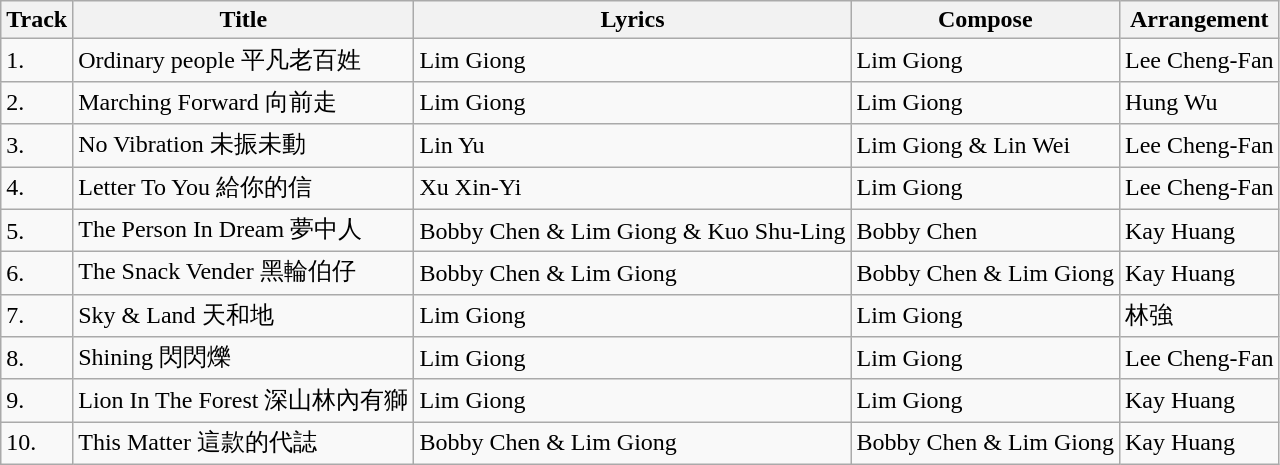<table class="wikitable">
<tr>
<th>Track</th>
<th>Title</th>
<th>Lyrics</th>
<th>Compose</th>
<th>Arrangement</th>
</tr>
<tr>
<td>1.</td>
<td>Ordinary people 平凡老百姓</td>
<td>Lim Giong</td>
<td>Lim Giong</td>
<td>Lee Cheng-Fan</td>
</tr>
<tr>
<td>2.</td>
<td>Marching Forward 向前走</td>
<td>Lim Giong</td>
<td>Lim Giong</td>
<td>Hung Wu</td>
</tr>
<tr>
<td>3.</td>
<td>No Vibration 未振未動</td>
<td>Lin Yu</td>
<td>Lim Giong & Lin Wei</td>
<td>Lee Cheng-Fan</td>
</tr>
<tr>
<td>4.</td>
<td>Letter To You 給你的信</td>
<td>Xu Xin-Yi</td>
<td>Lim Giong</td>
<td>Lee Cheng-Fan</td>
</tr>
<tr>
<td>5.</td>
<td>The Person In Dream 夢中人</td>
<td>Bobby Chen & Lim Giong & Kuo Shu-Ling</td>
<td>Bobby Chen</td>
<td>Kay Huang</td>
</tr>
<tr>
<td>6.</td>
<td>The Snack Vender 黑輪伯仔</td>
<td>Bobby Chen & Lim Giong</td>
<td>Bobby Chen & Lim Giong</td>
<td>Kay Huang</td>
</tr>
<tr>
<td>7.</td>
<td>Sky & Land 天和地</td>
<td>Lim Giong</td>
<td>Lim Giong</td>
<td>林強</td>
</tr>
<tr>
<td>8.</td>
<td>Shining 閃閃爍</td>
<td>Lim Giong</td>
<td>Lim Giong</td>
<td>Lee Cheng-Fan</td>
</tr>
<tr>
<td>9.</td>
<td>Lion In The Forest 深山林內有獅</td>
<td>Lim Giong</td>
<td>Lim Giong</td>
<td>Kay Huang</td>
</tr>
<tr>
<td>10.</td>
<td>This Matter 這款的代誌</td>
<td>Bobby Chen & Lim Giong</td>
<td>Bobby Chen & Lim Giong</td>
<td>Kay Huang</td>
</tr>
</table>
